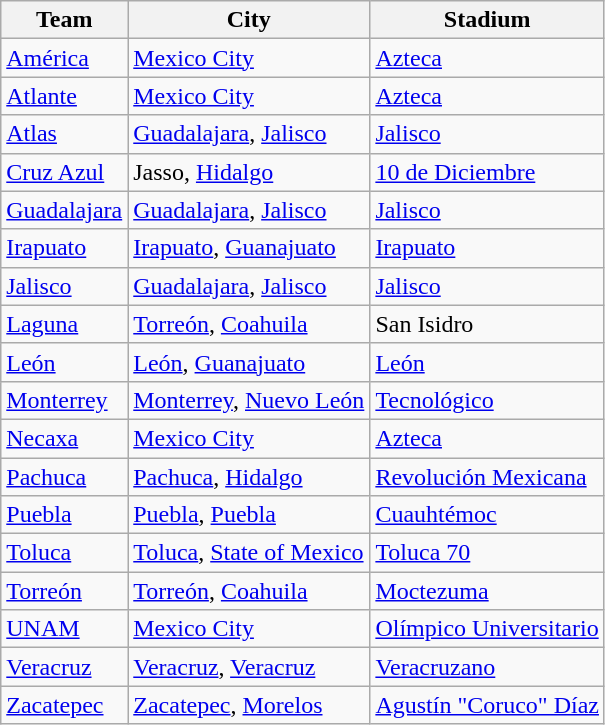<table class="wikitable" class="toccolours sortable">
<tr>
<th>Team</th>
<th>City</th>
<th>Stadium</th>
</tr>
<tr>
<td><a href='#'>América</a></td>
<td><a href='#'>Mexico City</a></td>
<td><a href='#'>Azteca</a></td>
</tr>
<tr>
<td><a href='#'>Atlante</a></td>
<td><a href='#'>Mexico City</a></td>
<td><a href='#'>Azteca</a></td>
</tr>
<tr>
<td><a href='#'>Atlas</a></td>
<td><a href='#'>Guadalajara</a>, <a href='#'>Jalisco</a></td>
<td><a href='#'>Jalisco</a></td>
</tr>
<tr>
<td><a href='#'>Cruz Azul</a></td>
<td>Jasso, <a href='#'>Hidalgo</a></td>
<td><a href='#'>10 de Diciembre</a></td>
</tr>
<tr>
<td><a href='#'>Guadalajara</a></td>
<td><a href='#'>Guadalajara</a>, <a href='#'>Jalisco</a></td>
<td><a href='#'>Jalisco</a></td>
</tr>
<tr>
<td><a href='#'>Irapuato</a></td>
<td><a href='#'>Irapuato</a>, <a href='#'>Guanajuato</a></td>
<td><a href='#'>Irapuato</a></td>
</tr>
<tr>
<td><a href='#'>Jalisco</a></td>
<td><a href='#'>Guadalajara</a>, <a href='#'>Jalisco</a></td>
<td><a href='#'>Jalisco</a></td>
</tr>
<tr>
<td><a href='#'>Laguna</a></td>
<td><a href='#'>Torreón</a>, <a href='#'>Coahuila</a></td>
<td>San Isidro</td>
</tr>
<tr>
<td><a href='#'>León</a></td>
<td><a href='#'>León</a>, <a href='#'>Guanajuato</a></td>
<td><a href='#'>León</a></td>
</tr>
<tr>
<td><a href='#'>Monterrey</a></td>
<td><a href='#'>Monterrey</a>, <a href='#'>Nuevo León</a></td>
<td><a href='#'>Tecnológico</a></td>
</tr>
<tr>
<td><a href='#'>Necaxa</a></td>
<td><a href='#'>Mexico City</a></td>
<td><a href='#'>Azteca</a></td>
</tr>
<tr>
<td><a href='#'>Pachuca</a></td>
<td><a href='#'>Pachuca</a>, <a href='#'>Hidalgo</a></td>
<td><a href='#'>Revolución Mexicana</a></td>
</tr>
<tr>
<td><a href='#'>Puebla</a></td>
<td><a href='#'>Puebla</a>, <a href='#'>Puebla</a></td>
<td><a href='#'>Cuauhtémoc</a></td>
</tr>
<tr>
<td><a href='#'>Toluca</a></td>
<td><a href='#'>Toluca</a>, <a href='#'>State of Mexico</a></td>
<td><a href='#'>Toluca 70</a></td>
</tr>
<tr>
<td><a href='#'>Torreón</a></td>
<td><a href='#'>Torreón</a>, <a href='#'>Coahuila</a></td>
<td><a href='#'>Moctezuma</a></td>
</tr>
<tr>
<td><a href='#'>UNAM</a></td>
<td><a href='#'>Mexico City</a></td>
<td><a href='#'>Olímpico Universitario</a></td>
</tr>
<tr>
<td><a href='#'>Veracruz</a></td>
<td><a href='#'>Veracruz</a>, <a href='#'>Veracruz</a></td>
<td><a href='#'>Veracruzano</a></td>
</tr>
<tr>
<td><a href='#'>Zacatepec</a></td>
<td><a href='#'>Zacatepec</a>, <a href='#'>Morelos</a></td>
<td><a href='#'>Agustín "Coruco" Díaz</a></td>
</tr>
</table>
